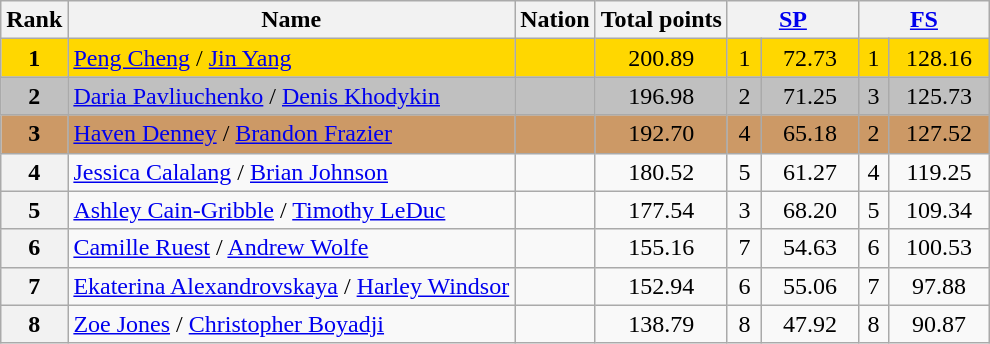<table class="wikitable sortable">
<tr>
<th>Rank</th>
<th>Name</th>
<th>Nation</th>
<th>Total points</th>
<th width="80" colspan="2"><a href='#'>SP</a></th>
<th width="80" colspan="2"><a href='#'>FS</a></th>
</tr>
<tr bgcolor="gold">
<td align="center"><strong>1</strong></td>
<td><a href='#'>Peng Cheng</a> / <a href='#'>Jin Yang</a></td>
<td></td>
<td align="center">200.89</td>
<td align="center">1</td>
<td align="center">72.73</td>
<td align="center">1</td>
<td align="center">128.16</td>
</tr>
<tr bgcolor="silver">
<td align="center"><strong>2</strong></td>
<td><a href='#'>Daria Pavliuchenko</a> / <a href='#'>Denis Khodykin</a></td>
<td></td>
<td align="center">196.98</td>
<td align="center">2</td>
<td align="center">71.25</td>
<td align="center">3</td>
<td align="center">125.73</td>
</tr>
<tr bgcolor="#cc9966">
<td align="center"><strong>3</strong></td>
<td><a href='#'>Haven Denney</a> / <a href='#'>Brandon Frazier</a></td>
<td></td>
<td align="center">192.70</td>
<td align="center">4</td>
<td align="center">65.18</td>
<td align="center">2</td>
<td align="center">127.52</td>
</tr>
<tr>
<th>4</th>
<td><a href='#'>Jessica Calalang</a> / <a href='#'>Brian Johnson</a></td>
<td></td>
<td align="center">180.52</td>
<td align="center">5</td>
<td align="center">61.27</td>
<td align="center">4</td>
<td align="center">119.25</td>
</tr>
<tr>
<th>5</th>
<td><a href='#'>Ashley Cain-Gribble</a> / <a href='#'>Timothy LeDuc</a></td>
<td></td>
<td align="center">177.54</td>
<td align="center">3</td>
<td align="center">68.20</td>
<td align="center">5</td>
<td align="center">109.34</td>
</tr>
<tr>
<th>6</th>
<td><a href='#'>Camille Ruest</a> / <a href='#'>Andrew Wolfe</a></td>
<td></td>
<td align="center">155.16</td>
<td align="center">7</td>
<td align="center">54.63</td>
<td align="center">6</td>
<td align="center">100.53</td>
</tr>
<tr>
<th>7</th>
<td><a href='#'>Ekaterina Alexandrovskaya</a> / <a href='#'>Harley Windsor</a></td>
<td></td>
<td align="center">152.94</td>
<td align="center">6</td>
<td align="center">55.06</td>
<td align="center">7</td>
<td align="center">97.88</td>
</tr>
<tr>
<th>8</th>
<td><a href='#'>Zoe Jones</a> / <a href='#'>Christopher Boyadji</a></td>
<td></td>
<td align="center">138.79</td>
<td align="center">8</td>
<td align="center">47.92</td>
<td align="center">8</td>
<td align="center">90.87</td>
</tr>
</table>
